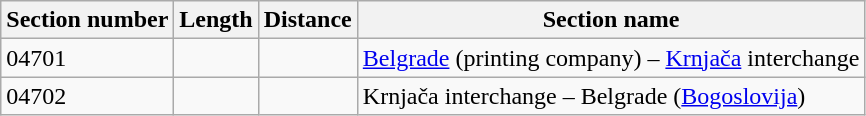<table class="wikitable">
<tr>
<th>Section number</th>
<th>Length</th>
<th>Distance</th>
<th>Section name</th>
</tr>
<tr>
<td>04701</td>
<td></td>
<td></td>
<td><a href='#'>Belgrade</a> (printing company) – <a href='#'>Krnjača</a> interchange</td>
</tr>
<tr>
<td>04702</td>
<td></td>
<td></td>
<td>Krnjača interchange – Belgrade (<a href='#'>Bogoslovija</a>)</td>
</tr>
</table>
